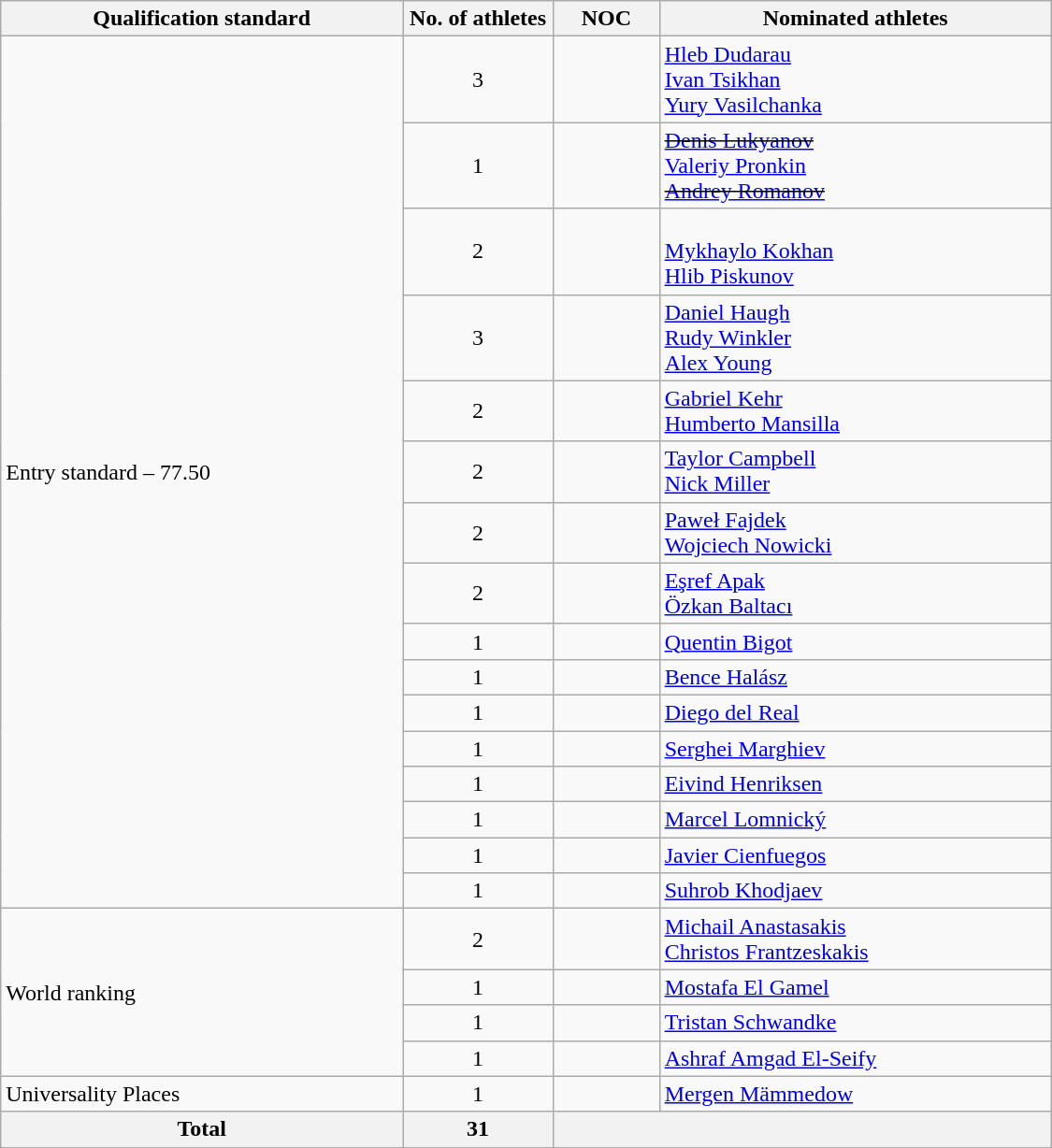<table class="wikitable" style="text-align:left; width:750px;">
<tr>
<th>Qualification standard</th>
<th width=100>No. of athletes</th>
<th>NOC</th>
<th>Nominated athletes</th>
</tr>
<tr>
<td rowspan=16>Entry standard – 77.50</td>
<td align=center>3</td>
<td></td>
<td><a href='#'>Hleb Dudarau</a><br><a href='#'>Ivan Tsikhan</a><br><a href='#'>Yury Vasilchanka</a></td>
</tr>
<tr>
<td align=center>1</td>
<td></td>
<td><s><a href='#'>Denis Lukyanov</a></s><br><a href='#'>Valeriy Pronkin</a><br> <s><a href='#'>Andrey Romanov</a></s></td>
</tr>
<tr>
<td align=center>2</td>
<td></td>
<td><s></s><br><a href='#'>Mykhaylo Kokhan</a><br><a href='#'>Hlib Piskunov</a></td>
</tr>
<tr>
<td align=center>3</td>
<td></td>
<td><a href='#'>Daniel Haugh</a><br><a href='#'>Rudy Winkler</a><br><a href='#'>Alex Young</a></td>
</tr>
<tr>
<td align=center>2</td>
<td></td>
<td><a href='#'>Gabriel Kehr</a><br><a href='#'>Humberto Mansilla</a></td>
</tr>
<tr>
<td align=center>2</td>
<td></td>
<td><a href='#'>Taylor Campbell</a><br><a href='#'>Nick Miller</a></td>
</tr>
<tr>
<td align=center>2</td>
<td></td>
<td><a href='#'>Paweł Fajdek</a><br><a href='#'>Wojciech Nowicki</a></td>
</tr>
<tr>
<td align=center>2</td>
<td></td>
<td><a href='#'>Eşref Apak</a><br><a href='#'>Özkan Baltacı</a></td>
</tr>
<tr>
<td align=center>1</td>
<td></td>
<td><a href='#'>Quentin Bigot</a></td>
</tr>
<tr>
<td align=center>1</td>
<td></td>
<td><a href='#'>Bence Halász</a></td>
</tr>
<tr>
<td align=center>1</td>
<td></td>
<td><a href='#'>Diego del Real</a></td>
</tr>
<tr>
<td align=center>1</td>
<td></td>
<td><a href='#'>Serghei Marghiev</a></td>
</tr>
<tr>
<td align=center>1</td>
<td></td>
<td><a href='#'>Eivind Henriksen</a></td>
</tr>
<tr>
<td align=center>1</td>
<td></td>
<td><a href='#'>Marcel Lomnický</a></td>
</tr>
<tr>
<td align=center>1</td>
<td></td>
<td><a href='#'>Javier Cienfuegos</a></td>
</tr>
<tr>
<td align=center>1</td>
<td></td>
<td><a href='#'>Suhrob Khodjaev</a></td>
</tr>
<tr>
<td rowspan=4>World ranking</td>
<td align=center>2</td>
<td></td>
<td><a href='#'>Michail Anastasakis</a><br><a href='#'>Christos Frantzeskakis</a></td>
</tr>
<tr>
<td align=center>1</td>
<td></td>
<td><a href='#'>Mostafa El Gamel</a></td>
</tr>
<tr>
<td align=center>1</td>
<td></td>
<td><a href='#'>Tristan Schwandke</a></td>
</tr>
<tr>
<td align=center>1</td>
<td></td>
<td><a href='#'>Ashraf Amgad El-Seify</a></td>
</tr>
<tr>
<td>Universality Places</td>
<td align=center>1</td>
<td></td>
<td><a href='#'>Mergen Mämmedow</a></td>
</tr>
<tr>
<th>Total</th>
<th>31</th>
<th colspan=2></th>
</tr>
</table>
